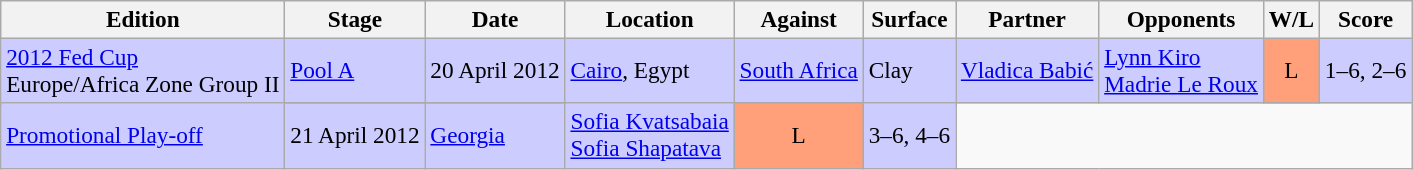<table class=wikitable style=font-size:97%>
<tr>
<th>Edition</th>
<th>Stage</th>
<th>Date</th>
<th>Location</th>
<th>Against</th>
<th>Surface</th>
<th>Partner</th>
<th>Opponents</th>
<th>W/L</th>
<th>Score</th>
</tr>
<tr style="background:#CCCCFF;">
<td rowspan=2><a href='#'>2012 Fed Cup</a> <br> Europe/Africa Zone Group II</td>
<td><a href='#'>Pool A</a></td>
<td>20 April 2012</td>
<td rowspan=2><a href='#'>Cairo</a>, Egypt</td>
<td> <a href='#'>South Africa</a></td>
<td rowspan=2>Clay</td>
<td rowspan=2><a href='#'>Vladica Babić</a></td>
<td><a href='#'>Lynn Kiro</a> <br> <a href='#'>Madrie Le Roux</a></td>
<td style="text-align:center; background:#ffa07a;">L</td>
<td>1–6, 2–6</td>
</tr>
<tr>
</tr>
<tr style="background:#CCCCFF;">
<td><a href='#'>Promotional Play-off</a></td>
<td>21 April 2012</td>
<td> <a href='#'>Georgia</a></td>
<td><a href='#'>Sofia Kvatsabaia</a> <br> <a href='#'>Sofia Shapatava</a></td>
<td style="text-align:center; background:#ffa07a;">L</td>
<td>3–6, 4–6</td>
</tr>
</table>
